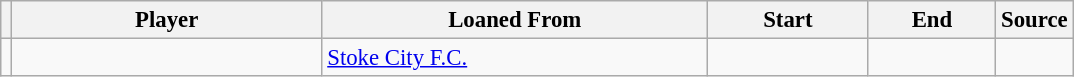<table class="wikitable plainrowheaders sortable" style="font-size:95%">
<tr>
<th></th>
<th scope="col" style="width:200px;"><strong>Player</strong></th>
<th scope="col" style="width:250px;"><strong>Loaned From</strong></th>
<th scope="col" style="width:100px;"><strong>Start</strong></th>
<th scope="col" style="width:78px;"><strong>End</strong></th>
<th><strong>Source</strong></th>
</tr>
<tr>
<td align=center></td>
<td></td>
<td> <a href='#'>Stoke City F.C.</a></td>
<td align=center></td>
<td align=center></td>
<td align=center></td>
</tr>
</table>
